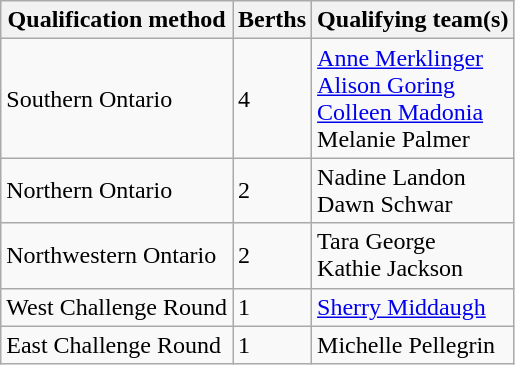<table class="wikitable">
<tr>
<th scope="col">Qualification method</th>
<th scope="col">Berths</th>
<th scope="col">Qualifying team(s)</th>
</tr>
<tr>
<td>Southern Ontario</td>
<td>4</td>
<td><a href='#'>Anne Merklinger</a> <br> <a href='#'>Alison Goring</a> <br> <a href='#'>Colleen Madonia</a> <br> Melanie Palmer</td>
</tr>
<tr>
<td>Northern Ontario</td>
<td>2</td>
<td>Nadine Landon <br> Dawn Schwar</td>
</tr>
<tr>
<td>Northwestern Ontario</td>
<td>2</td>
<td>Tara George <br> Kathie Jackson</td>
</tr>
<tr>
<td>West Challenge Round</td>
<td>1</td>
<td><a href='#'>Sherry Middaugh</a></td>
</tr>
<tr>
<td>East Challenge Round</td>
<td>1</td>
<td>Michelle Pellegrin</td>
</tr>
</table>
